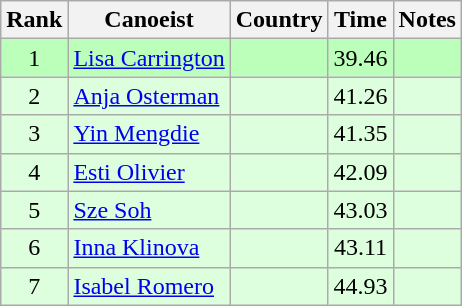<table class="wikitable" style="text-align:center">
<tr>
<th>Rank</th>
<th>Canoeist</th>
<th>Country</th>
<th>Time</th>
<th>Notes</th>
</tr>
<tr bgcolor=bbffbb>
<td>1</td>
<td align="left"><a href='#'>Lisa Carrington</a></td>
<td align="left"></td>
<td>39.46</td>
<td></td>
</tr>
<tr bgcolor=ddffdd>
<td>2</td>
<td align="left"><a href='#'>Anja Osterman</a></td>
<td align="left"></td>
<td>41.26</td>
<td></td>
</tr>
<tr bgcolor=ddffdd>
<td>3</td>
<td align="left"><a href='#'>Yin Mengdie</a></td>
<td align="left"></td>
<td>41.35</td>
<td></td>
</tr>
<tr bgcolor=ddffdd>
<td>4</td>
<td align="left"><a href='#'>Esti Olivier</a></td>
<td align="left"></td>
<td>42.09</td>
<td></td>
</tr>
<tr bgcolor=ddffdd>
<td>5</td>
<td align="left"><a href='#'>Sze Soh</a></td>
<td align="left"></td>
<td>43.03</td>
<td></td>
</tr>
<tr bgcolor=ddffdd>
<td>6</td>
<td align="left"><a href='#'>Inna Klinova</a></td>
<td align="left"></td>
<td>43.11</td>
<td></td>
</tr>
<tr bgcolor=ddffdd>
<td>7</td>
<td align="left"><a href='#'>Isabel Romero</a></td>
<td align="left"></td>
<td>44.93</td>
<td></td>
</tr>
</table>
